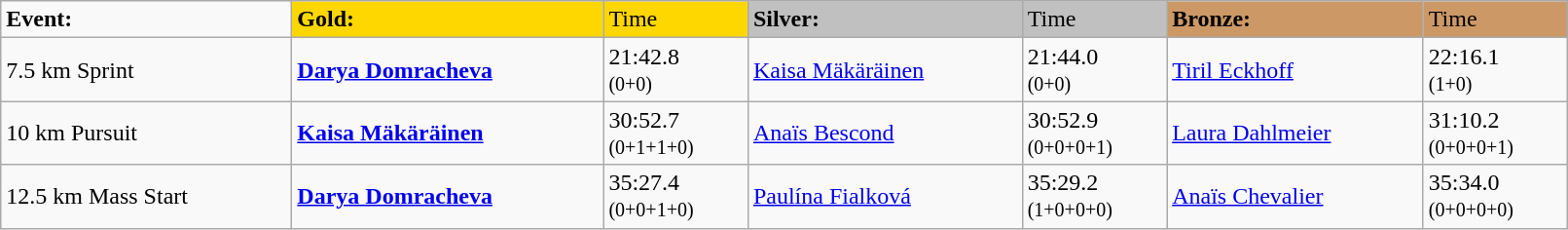<table class="wikitable" width="85%">
<tr>
<td><strong>Event:</strong></td>
<td bgcolor="gold"><strong>Gold:</strong></td>
<td bgcolor="gold">Time</td>
<td bgcolor="silver"><strong>Silver:</strong></td>
<td bgcolor="silver">Time</td>
<td bgcolor="CC9966"><strong>Bronze:</strong></td>
<td bgcolor="CC9966">Time</td>
</tr>
<tr>
<td>7.5 km Sprint<br></td>
<td><strong><a href='#'>Darya Domracheva</a></strong><br><small></small></td>
<td>21:42.8<br><small>(0+0)</small></td>
<td><a href='#'>Kaisa Mäkäräinen</a><br><small></small></td>
<td>21:44.0<br><small>(0+0)</small></td>
<td><a href='#'>Tiril Eckhoff</a><br><small></small></td>
<td>22:16.1<br><small>(1+0)</small></td>
</tr>
<tr>
<td>10 km Pursuit<br></td>
<td><strong><a href='#'>Kaisa Mäkäräinen</a></strong><br><small></small></td>
<td>30:52.7<br><small>(0+1+1+0)</small></td>
<td><a href='#'>Anaïs Bescond</a><br><small></small></td>
<td>30:52.9<br><small>(0+0+0+1)</small></td>
<td><a href='#'>Laura Dahlmeier</a><br><small></small></td>
<td>31:10.2<br><small>(0+0+0+1)</small></td>
</tr>
<tr>
<td>12.5 km Mass Start<br></td>
<td><strong><a href='#'>Darya Domracheva</a></strong><br><small></small></td>
<td>35:27.4<br><small>(0+0+1+0)</small></td>
<td><a href='#'>Paulína Fialková</a><br><small></small></td>
<td>35:29.2<br><small>(1+0+0+0)</small></td>
<td><a href='#'>Anaïs Chevalier</a><br><small></small></td>
<td>35:34.0<br><small>(0+0+0+0)</small></td>
</tr>
</table>
